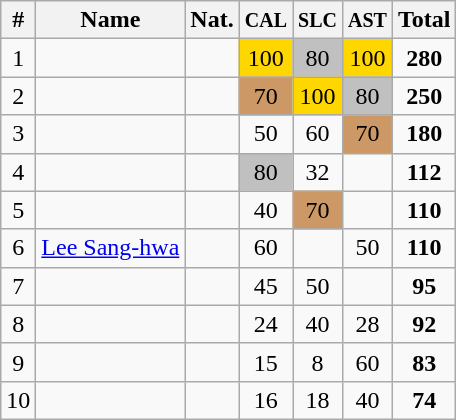<table class="wikitable sortable" style="text-align:center;">
<tr>
<th>#</th>
<th>Name</th>
<th>Nat.</th>
<th><small>CAL</small></th>
<th><small>SLC</small></th>
<th><small>AST</small></th>
<th>Total</th>
</tr>
<tr>
<td>1</td>
<td align=left></td>
<td></td>
<td bgcolor=gold>100</td>
<td bgcolor=silver>80</td>
<td bgcolor=gold>100</td>
<td><strong>280</strong></td>
</tr>
<tr>
<td>2</td>
<td align=left></td>
<td></td>
<td bgcolor=cc9966>70</td>
<td bgcolor=gold>100</td>
<td bgcolor=silver>80</td>
<td><strong>250</strong></td>
</tr>
<tr>
<td>3</td>
<td align=left></td>
<td></td>
<td>50</td>
<td>60</td>
<td bgcolor=cc9966>70</td>
<td><strong>180</strong></td>
</tr>
<tr>
<td>4</td>
<td align=left></td>
<td></td>
<td bgcolor=silver>80</td>
<td>32</td>
<td></td>
<td><strong>112</strong></td>
</tr>
<tr>
<td>5</td>
<td align=left></td>
<td></td>
<td>40</td>
<td bgcolor=cc9966>70</td>
<td></td>
<td><strong>110</strong></td>
</tr>
<tr>
<td>6</td>
<td align=left><a href='#'>Lee Sang-hwa</a></td>
<td></td>
<td>60</td>
<td></td>
<td>50</td>
<td><strong>110</strong></td>
</tr>
<tr>
<td>7</td>
<td align=left></td>
<td></td>
<td>45</td>
<td>50</td>
<td></td>
<td><strong>95</strong></td>
</tr>
<tr>
<td>8</td>
<td align=left></td>
<td></td>
<td>24</td>
<td>40</td>
<td>28</td>
<td><strong>92</strong></td>
</tr>
<tr>
<td>9</td>
<td align=left></td>
<td></td>
<td>15</td>
<td>8</td>
<td>60</td>
<td><strong>83</strong></td>
</tr>
<tr>
<td>10</td>
<td align=left></td>
<td></td>
<td>16</td>
<td>18</td>
<td>40</td>
<td><strong>74</strong></td>
</tr>
</table>
